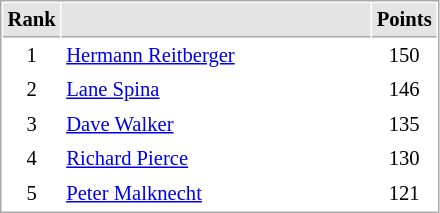<table cellspacing="1" cellpadding="3" style="border:1px solid #AAAAAA;font-size:86%">
<tr bgcolor="#E4E4E4">
<th style="border-bottom:1px solid #AAAAAA" width=10>Rank</th>
<th style="border-bottom:1px solid #AAAAAA" width=200></th>
<th style="border-bottom:1px solid #AAAAAA" width=20>Points</th>
</tr>
<tr>
<td align="center">1</td>
<td> <a href='#'>Hermann Reitberger</a></td>
<td align=center>150</td>
</tr>
<tr>
<td align="center">2</td>
<td> <a href='#'>Lane Spina</a></td>
<td align=center>146</td>
</tr>
<tr>
<td align="center">3</td>
<td> <a href='#'>Dave Walker</a></td>
<td align=center>135</td>
</tr>
<tr>
<td align="center">4</td>
<td> <a href='#'>Richard Pierce</a></td>
<td align=center>130</td>
</tr>
<tr>
<td align="center">5</td>
<td> <a href='#'>Peter Malknecht</a></td>
<td align=center>121</td>
</tr>
</table>
